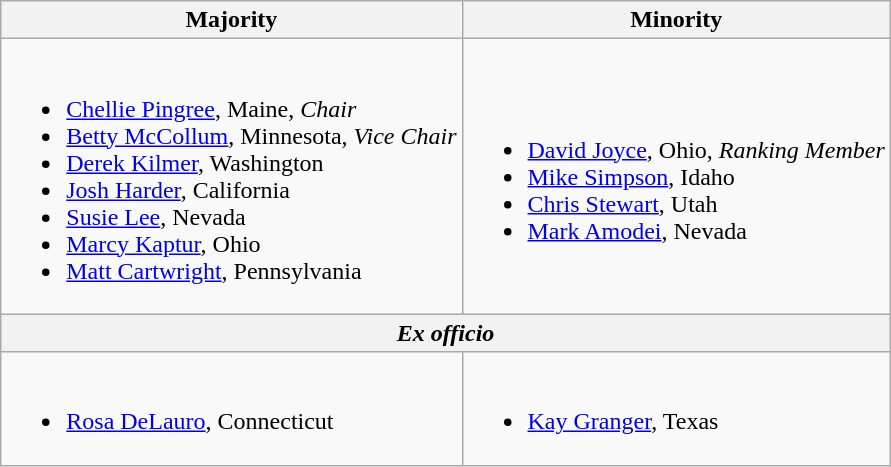<table class=wikitable>
<tr>
<th>Majority</th>
<th>Minority</th>
</tr>
<tr>
<td><br><ul><li><a href='#'>Chellie Pingree</a>, Maine, <em>Chair</em></li><li><a href='#'>Betty McCollum</a>, Minnesota, <em>Vice Chair</em></li><li><a href='#'>Derek Kilmer</a>, Washington</li><li><a href='#'>Josh Harder</a>, California</li><li><a href='#'>Susie Lee</a>, Nevada</li><li><a href='#'>Marcy Kaptur</a>, Ohio</li><li><a href='#'>Matt Cartwright</a>, Pennsylvania</li></ul></td>
<td><br><ul><li><a href='#'>David Joyce</a>, Ohio, <em>Ranking Member</em></li><li><a href='#'>Mike Simpson</a>, Idaho</li><li><a href='#'>Chris Stewart</a>, Utah</li><li><a href='#'>Mark Amodei</a>, Nevada</li></ul></td>
</tr>
<tr>
<th colspan=2><em>Ex officio</em></th>
</tr>
<tr>
<td><br><ul><li><a href='#'>Rosa DeLauro</a>, Connecticut</li></ul></td>
<td><br><ul><li><a href='#'>Kay Granger</a>, Texas</li></ul></td>
</tr>
</table>
